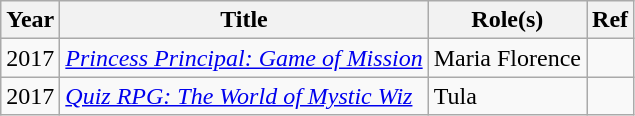<table class="wikitable">
<tr>
<th>Year</th>
<th>Title</th>
<th>Role(s)</th>
<th>Ref</th>
</tr>
<tr>
<td>2017</td>
<td><em><a href='#'>Princess Principal: Game of Mission</a></em></td>
<td>Maria Florence</td>
<td></td>
</tr>
<tr>
<td>2017</td>
<td><em><a href='#'>Quiz RPG: The World of Mystic Wiz</a></em></td>
<td>Tula</td>
<td></td>
</tr>
</table>
